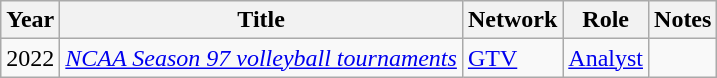<table class="wikitable sortable" >
<tr>
<th>Year</th>
<th>Title</th>
<th>Network</th>
<th>Role</th>
<th>Notes</th>
</tr>
<tr>
<td>2022</td>
<td><em><a href='#'>NCAA Season 97 volleyball tournaments</a></em></td>
<td><a href='#'>GTV</a></td>
<td><a href='#'>Analyst</a></td>
<td></td>
</tr>
</table>
